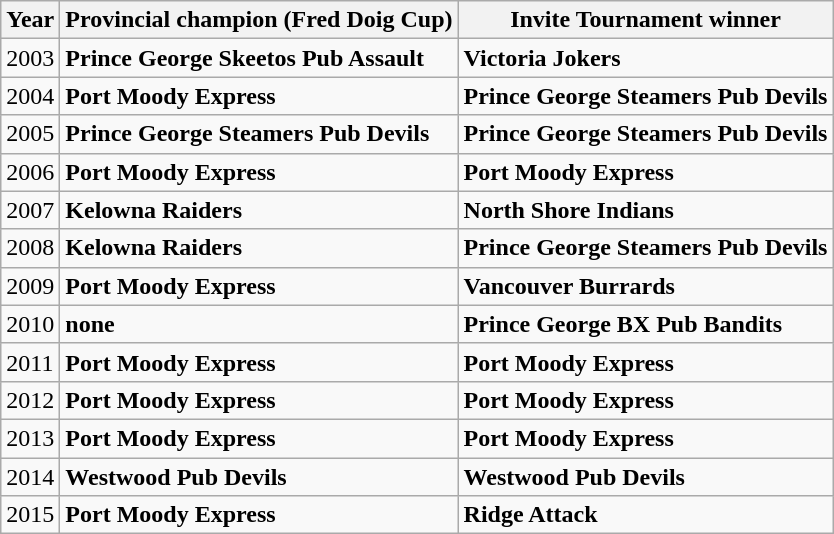<table class="wikitable">
<tr>
<th>Year</th>
<th>Provincial champion (Fred Doig Cup)</th>
<th>Invite Tournament winner</th>
</tr>
<tr>
<td>2003</td>
<td><strong>Prince George Skeetos Pub Assault</strong></td>
<td><strong>Victoria Jokers</strong></td>
</tr>
<tr>
<td>2004</td>
<td><strong>Port Moody Express</strong></td>
<td><strong>Prince George Steamers Pub Devils</strong></td>
</tr>
<tr>
<td>2005</td>
<td><strong>Prince George Steamers Pub Devils</strong></td>
<td><strong>Prince George Steamers Pub Devils</strong></td>
</tr>
<tr>
<td>2006</td>
<td><strong>Port Moody Express</strong></td>
<td><strong>Port Moody Express</strong></td>
</tr>
<tr>
<td>2007</td>
<td><strong>Kelowna Raiders</strong></td>
<td><strong>North Shore Indians</strong></td>
</tr>
<tr>
<td>2008</td>
<td><strong>Kelowna Raiders</strong></td>
<td><strong>Prince George Steamers Pub Devils</strong></td>
</tr>
<tr>
<td>2009</td>
<td><strong>Port Moody Express</strong></td>
<td><strong>Vancouver Burrards</strong></td>
</tr>
<tr>
<td>2010</td>
<td><strong>none</strong></td>
<td><strong>Prince George BX Pub Bandits</strong></td>
</tr>
<tr>
<td>2011</td>
<td><strong>Port Moody Express</strong></td>
<td><strong>Port Moody Express</strong></td>
</tr>
<tr>
<td>2012</td>
<td><strong>Port Moody Express</strong></td>
<td><strong>Port Moody Express</strong></td>
</tr>
<tr>
<td>2013</td>
<td><strong>Port Moody Express</strong></td>
<td><strong>Port Moody Express</strong></td>
</tr>
<tr>
<td>2014</td>
<td><strong>Westwood Pub Devils</strong></td>
<td><strong>Westwood Pub Devils</strong></td>
</tr>
<tr>
<td>2015</td>
<td><strong>Port Moody Express</strong></td>
<td><strong>Ridge Attack</strong></td>
</tr>
</table>
